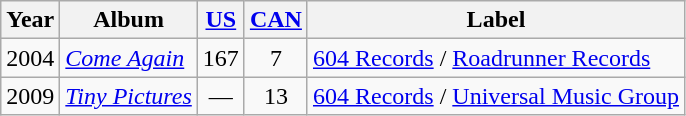<table class="wikitable">
<tr>
<th>Year</th>
<th>Album</th>
<th><a href='#'>US</a></th>
<th><a href='#'>CAN</a></th>
<th>Label</th>
</tr>
<tr>
<td>2004</td>
<td><em><a href='#'>Come Again</a></em></td>
<td align="center">167</td>
<td align="center">7</td>
<td><a href='#'>604 Records</a> / <a href='#'>Roadrunner Records</a></td>
</tr>
<tr>
<td>2009</td>
<td><em><a href='#'>Tiny Pictures</a></em></td>
<td align="center">—</td>
<td align="center">13</td>
<td><a href='#'>604 Records</a> / <a href='#'>Universal Music Group</a></td>
</tr>
</table>
